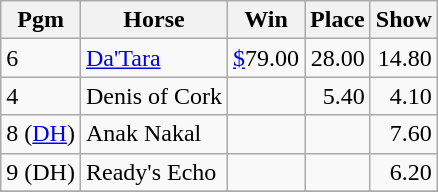<table class="wikitable">
<tr>
<th>Pgm</th>
<th>Horse</th>
<th>Win</th>
<th>Place</th>
<th>Show</th>
</tr>
<tr>
<td>6</td>
<td><a href='#'>Da'Tara</a></td>
<td align="right"><a href='#'>$</a>79.00</td>
<td align="right">28.00</td>
<td align="right">14.80</td>
</tr>
<tr>
<td>4</td>
<td>Denis of Cork</td>
<td></td>
<td align="right">5.40</td>
<td align="right">4.10</td>
</tr>
<tr>
<td>8 (<a href='#'>DH</a>)</td>
<td>Anak Nakal</td>
<td></td>
<td></td>
<td align="right">7.60</td>
</tr>
<tr>
<td>9 (DH)</td>
<td>Ready's Echo</td>
<td></td>
<td></td>
<td align="right">6.20</td>
</tr>
<tr>
</tr>
</table>
